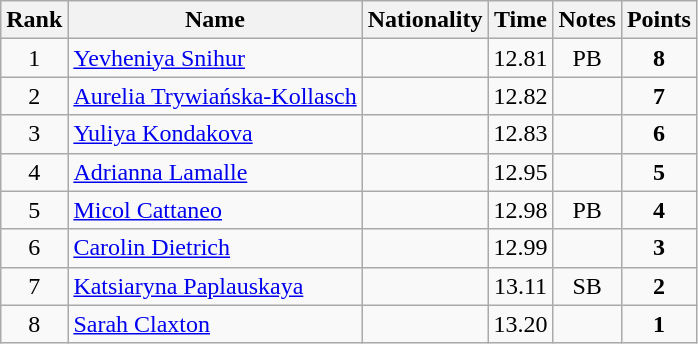<table class="wikitable sortable" style="text-align:center">
<tr>
<th>Rank</th>
<th>Name</th>
<th>Nationality</th>
<th>Time</th>
<th>Notes</th>
<th>Points</th>
</tr>
<tr>
<td>1</td>
<td align=left><a href='#'>Yevheniya Snihur</a></td>
<td align=left></td>
<td>12.81</td>
<td>PB</td>
<td><strong>8</strong></td>
</tr>
<tr>
<td>2</td>
<td align=left><a href='#'>Aurelia Trywiańska-Kollasch</a></td>
<td align=left></td>
<td>12.82</td>
<td></td>
<td><strong>7</strong></td>
</tr>
<tr>
<td>3</td>
<td align=left><a href='#'>Yuliya Kondakova</a></td>
<td align=left></td>
<td>12.83</td>
<td></td>
<td><strong>6</strong></td>
</tr>
<tr>
<td>4</td>
<td align=left><a href='#'>Adrianna Lamalle</a></td>
<td align=left></td>
<td>12.95</td>
<td></td>
<td><strong>5</strong></td>
</tr>
<tr>
<td>5</td>
<td align=left><a href='#'>Micol Cattaneo</a></td>
<td align=left></td>
<td>12.98</td>
<td>PB</td>
<td><strong>4</strong></td>
</tr>
<tr>
<td>6</td>
<td align=left><a href='#'>Carolin Dietrich</a></td>
<td align=left></td>
<td>12.99</td>
<td></td>
<td><strong>3</strong></td>
</tr>
<tr>
<td>7</td>
<td align=left><a href='#'>Katsiaryna Paplauskaya</a></td>
<td align=left></td>
<td>13.11</td>
<td>SB</td>
<td><strong>2</strong></td>
</tr>
<tr>
<td>8</td>
<td align=left><a href='#'>Sarah Claxton</a></td>
<td align=left></td>
<td>13.20</td>
<td></td>
<td><strong>1</strong></td>
</tr>
</table>
